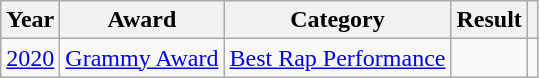<table class="wikitable">
<tr>
<th scope="col">Year</th>
<th scope="col">Award</th>
<th>Category</th>
<th scope="col">Result</th>
<th scope="col"></th>
</tr>
<tr>
<td><a href='#'>2020</a></td>
<td><a href='#'>Grammy Award</a></td>
<td><a href='#'>Best Rap Performance</a></td>
<td></td>
<td></td>
</tr>
</table>
